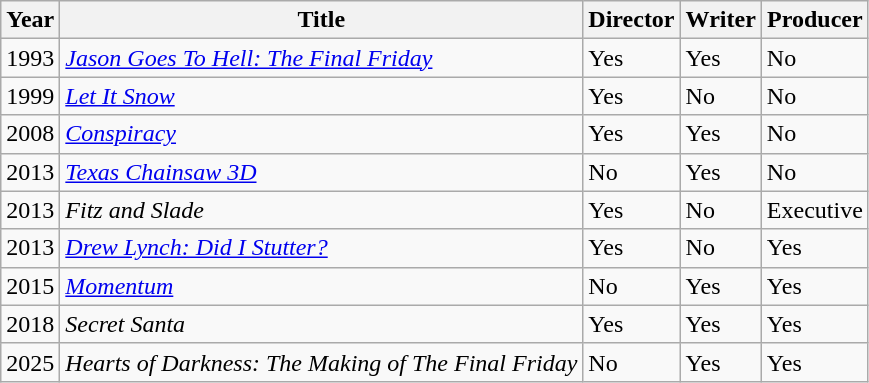<table class="wikitable">
<tr>
<th>Year</th>
<th>Title</th>
<th>Director</th>
<th>Writer</th>
<th>Producer</th>
</tr>
<tr>
<td>1993</td>
<td><a href='#'><em>Jason Goes To Hell: The Final Friday</em></a></td>
<td>Yes</td>
<td>Yes</td>
<td>No</td>
</tr>
<tr>
<td>1999</td>
<td><a href='#'><em>Let It Snow</em></a></td>
<td>Yes</td>
<td>No</td>
<td>No</td>
</tr>
<tr>
<td>2008</td>
<td><a href='#'><em>Conspiracy</em></a></td>
<td>Yes</td>
<td>Yes</td>
<td>No</td>
</tr>
<tr>
<td>2013</td>
<td><em><a href='#'>Texas Chainsaw 3D</a></em></td>
<td>No</td>
<td>Yes</td>
<td>No</td>
</tr>
<tr>
<td>2013</td>
<td><em>Fitz and Slade</em></td>
<td>Yes</td>
<td>No</td>
<td>Executive</td>
</tr>
<tr>
<td>2013</td>
<td><a href='#'><em>Drew Lynch: Did I Stutter?</em></a></td>
<td>Yes</td>
<td>No</td>
<td>Yes</td>
</tr>
<tr>
<td>2015</td>
<td><a href='#'><em>Momentum</em></a></td>
<td>No</td>
<td>Yes</td>
<td>Yes</td>
</tr>
<tr>
<td>2018</td>
<td><em>Secret Santa</em></td>
<td>Yes</td>
<td>Yes</td>
<td>Yes</td>
</tr>
<tr>
<td>2025</td>
<td><em>Hearts of Darkness: The Making of The Final Friday</em></td>
<td>No</td>
<td>Yes</td>
<td>Yes</td>
</tr>
</table>
